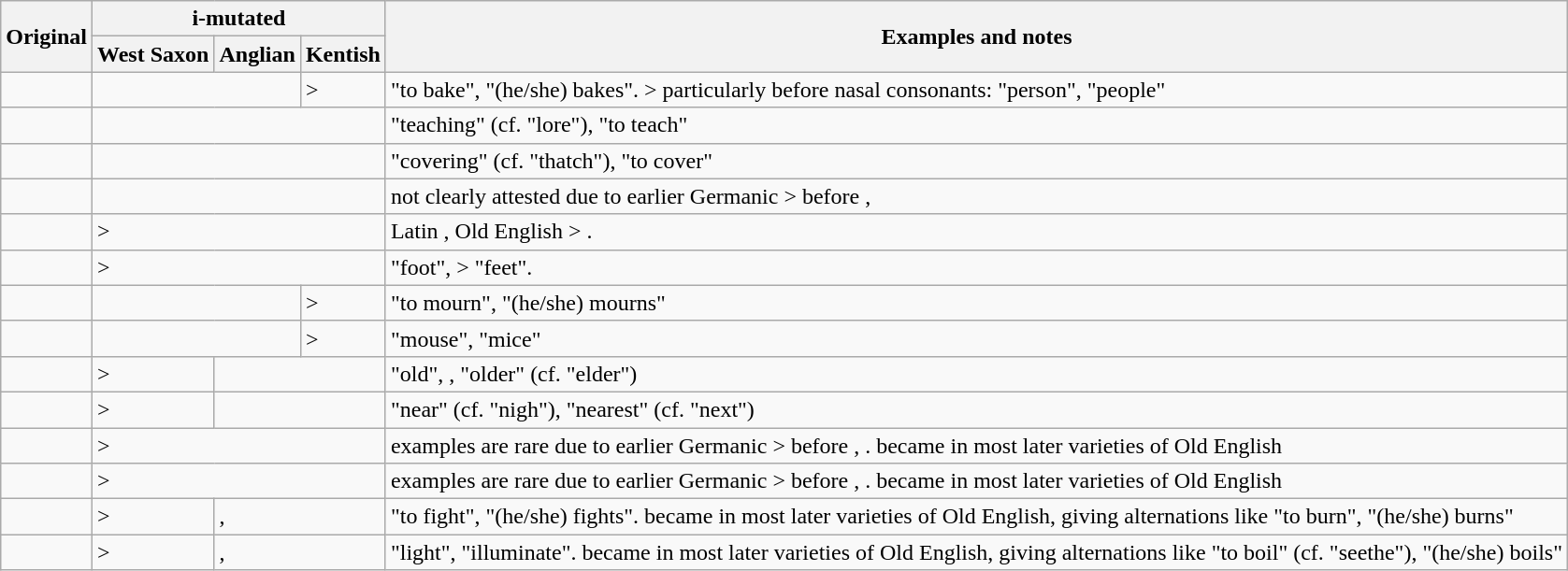<table class="wikitable">
<tr>
<th rowspan=2>Original</th>
<th colspan=3>i-mutated</th>
<th rowspan=2>Examples and notes</th>
</tr>
<tr>
<th>West Saxon</th>
<th>Anglian</th>
<th>Kentish</th>
</tr>
<tr>
<td></td>
<td colspan="2"></td>
<td> > </td>
<td> "to bake",  "(he/she) bakes".  >  particularly before nasal consonants:  "person",  "people"</td>
</tr>
<tr>
<td></td>
<td colspan="3"></td>
<td> "teaching" (cf. "lore"),  "to teach"</td>
</tr>
<tr>
<td></td>
<td colspan="3"></td>
<td> "covering" (cf. "thatch"),  "to cover"</td>
</tr>
<tr>
<td></td>
<td colspan="3"></td>
<td>not clearly attested due to earlier Germanic  >  before , </td>
</tr>
<tr>
<td></td>
<td colspan="3"> > </td>
<td>Latin , Old English  > .</td>
</tr>
<tr>
<td></td>
<td colspan="3"> > </td>
<td> "foot",  >  "feet".</td>
</tr>
<tr>
<td></td>
<td colspan="2"></td>
<td> > </td>
<td> "to mourn",  "(he/she) mourns"</td>
</tr>
<tr>
<td></td>
<td colspan="2"></td>
<td> > </td>
<td> "mouse",  "mice"</td>
</tr>
<tr>
<td></td>
<td> > </td>
<td colspan="2"></td>
<td> "old", ,  "older" (cf. "elder")</td>
</tr>
<tr>
<td></td>
<td> > </td>
<td colspan="2"></td>
<td> "near" (cf. "nigh"),  "nearest" (cf. "next")</td>
</tr>
<tr>
<td></td>
<td colspan="3"> > </td>
<td>examples are rare due to earlier Germanic  >  before , .  became  in most later varieties of Old English</td>
</tr>
<tr>
<td></td>
<td colspan="3"> > </td>
<td>examples are rare due to earlier Germanic  >  before , .  became  in most later varieties of Old English</td>
</tr>
<tr>
<td></td>
<td> > </td>
<td colspan="2">, </td>
<td> "to fight",  "(he/she) fights".  became  in most later varieties of Old English, giving alternations like  "to burn",  "(he/she) burns"</td>
</tr>
<tr>
<td></td>
<td> > </td>
<td colspan="2">, </td>
<td> "light",  "illuminate".  became  in most later varieties of Old English, giving alternations like  "to boil" (cf. "seethe"),  "(he/she) boils"</td>
</tr>
</table>
